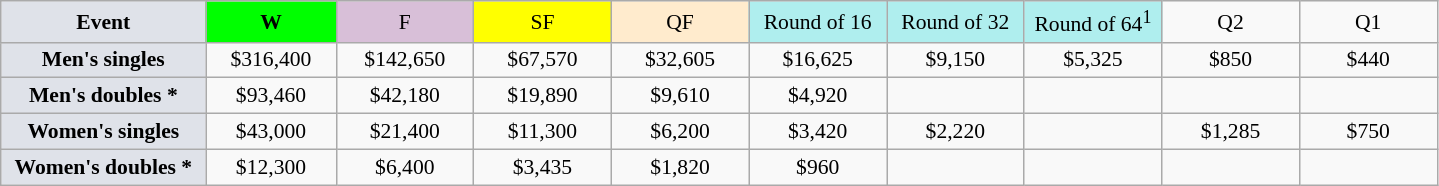<table class=wikitable style=font-size:90%;text-align:center>
<tr>
<td style="width:130px; background:#dfe2e9;"><strong>Event</strong></td>
<td style="width:80px; background:lime;"><strong>W</strong></td>
<td style="width:85px; background:thistle;">F</td>
<td style="width:85px; background:#ff0;">SF</td>
<td style="width:85px; background:#ffebcd;">QF</td>
<td style="width:85px; background:#afeeee;">Round of 16</td>
<td style="width:85px; background:#afeeee;">Round of 32</td>
<td style="width:85px; background:#afeeee;">Round of 64<sup>1</sup></td>
<td width=85>Q2</td>
<td width=85>Q1</td>
</tr>
<tr>
<td style="background:#dfe2e9;"><strong>Men's singles</strong></td>
<td>$316,400</td>
<td>$142,650</td>
<td>$67,570</td>
<td>$32,605</td>
<td>$16,625</td>
<td>$9,150</td>
<td>$5,325</td>
<td>$850</td>
<td>$440</td>
</tr>
<tr>
<td style="background:#dfe2e9;"><strong>Men's doubles *</strong></td>
<td>$93,460</td>
<td>$42,180</td>
<td>$19,890</td>
<td>$9,610</td>
<td>$4,920</td>
<td></td>
<td></td>
<td></td>
<td></td>
</tr>
<tr>
<td style="background:#dfe2e9;"><strong>Women's singles</strong></td>
<td>$43,000</td>
<td>$21,400</td>
<td>$11,300</td>
<td>$6,200</td>
<td>$3,420</td>
<td>$2,220</td>
<td></td>
<td>$1,285</td>
<td>$750</td>
</tr>
<tr>
<td style="background:#dfe2e9;"><strong>Women's doubles *</strong></td>
<td>$12,300</td>
<td>$6,400</td>
<td>$3,435</td>
<td>$1,820</td>
<td>$960</td>
<td></td>
<td></td>
<td></td>
<td></td>
</tr>
</table>
